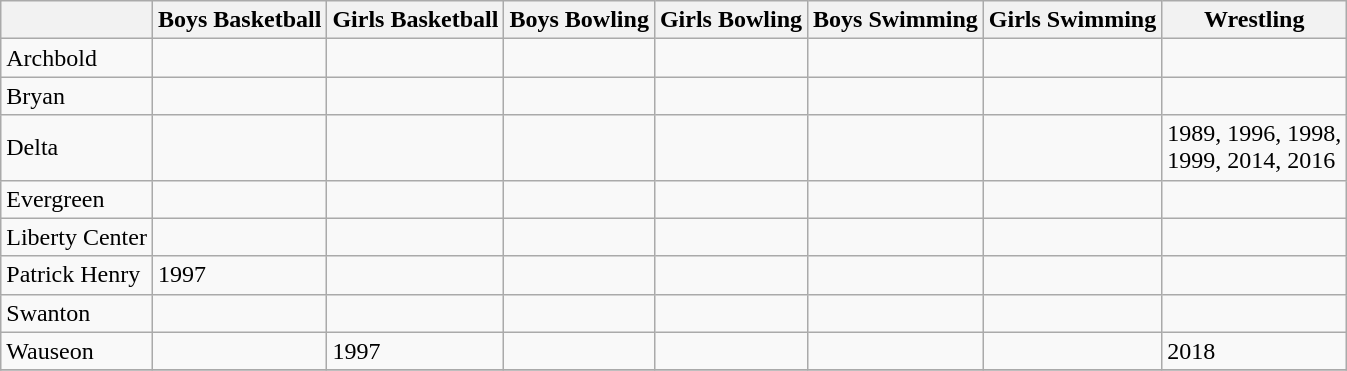<table class="wikitable">
<tr>
<th></th>
<th>Boys Basketball</th>
<th>Girls Basketball</th>
<th>Boys Bowling</th>
<th>Girls Bowling</th>
<th>Boys Swimming</th>
<th>Girls Swimming</th>
<th>Wrestling</th>
</tr>
<tr>
<td>Archbold</td>
<td></td>
<td></td>
<td></td>
<td></td>
<td></td>
<td></td>
<td></td>
</tr>
<tr>
<td>Bryan</td>
<td></td>
<td></td>
<td></td>
<td></td>
<td></td>
<td></td>
<td></td>
</tr>
<tr>
<td>Delta</td>
<td></td>
<td></td>
<td></td>
<td></td>
<td></td>
<td></td>
<td>1989, 1996, 1998,<br>1999, 2014, 2016</td>
</tr>
<tr>
<td>Evergreen</td>
<td></td>
<td></td>
<td></td>
<td></td>
<td></td>
<td></td>
<td></td>
</tr>
<tr>
<td>Liberty Center</td>
<td></td>
<td></td>
<td></td>
<td></td>
<td></td>
<td></td>
<td></td>
</tr>
<tr>
<td>Patrick Henry</td>
<td>1997</td>
<td></td>
<td></td>
<td></td>
<td></td>
<td></td>
<td></td>
</tr>
<tr>
<td>Swanton</td>
<td></td>
<td></td>
<td></td>
<td></td>
<td></td>
<td></td>
<td></td>
</tr>
<tr>
<td>Wauseon</td>
<td></td>
<td>1997</td>
<td></td>
<td></td>
<td></td>
<td></td>
<td>2018</td>
</tr>
<tr>
</tr>
</table>
